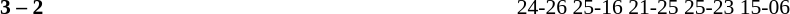<table width=100% cellspacing=1>
<tr>
<th width=20%></th>
<th width=12%></th>
<th width=20%></th>
<th width=33%></th>
<td></td>
</tr>
<tr style=font-size:90%>
<td align=right><strong></strong></td>
<td align=center><strong>3 – 2</strong></td>
<td></td>
<td>24-26 25-16 21-25 25-23 15-06</td>
</tr>
</table>
